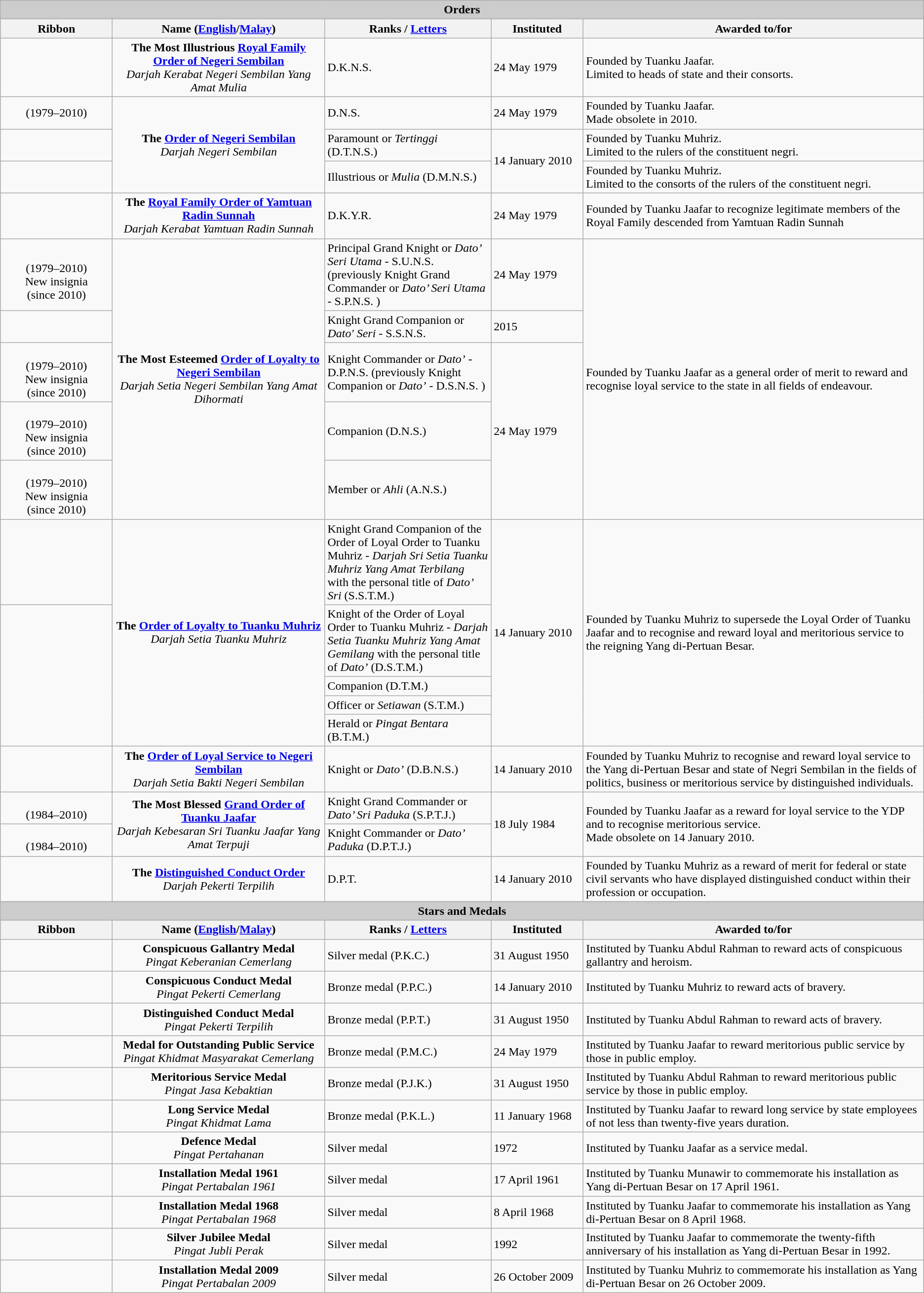<table class="wikitable">
<tr>
<th colspan=5 style="background-color:#cccccc">Orders</th>
</tr>
<tr>
<th width="144px">Ribbon</th>
<th width="23%">Name (<a href='#'>English</a>/<a href='#'>Malay</a>)</th>
<th width="18%">Ranks / <a href='#'>Letters</a></th>
<th width="10%">Instituted</th>
<th>Awarded to/for</th>
</tr>
<tr>
<td align=center></td>
<td align=center><strong>The Most Illustrious <a href='#'>Royal Family Order of Negeri Sembilan</a></strong><br><em>Darjah Kerabat Negeri Sembilan Yang Amat Mulia</em></td>
<td>D.K.N.S.</td>
<td>24 May 1979</td>
<td>Founded by Tuanku Jaafar. <br> Limited to heads of state and their consorts.</td>
</tr>
<tr>
<td align=center>(1979–2010)</td>
<td rowspan=3 align=center><strong>The <a href='#'>Order of Negeri Sembilan</a></strong> <br> <em>Darjah Negeri Sembilan</em></td>
<td>D.N.S.</td>
<td>24 May 1979</td>
<td>Founded by Tuanku Jaafar. <br> Made obsolete in 2010.</td>
</tr>
<tr>
<td align=center></td>
<td>Paramount or <em>Tertinggi</em> (D.T.N.S.)</td>
<td rowspan=2>14 January 2010</td>
<td>Founded by Tuanku Muhriz. <br> Limited to the rulers of the constituent negri.</td>
</tr>
<tr>
<td align=center></td>
<td>Illustrious or <em>Mulia</em> (D.M.N.S.)</td>
<td>Founded by Tuanku Muhriz. <br> Limited to the consorts of the rulers of the constituent negri.</td>
</tr>
<tr>
<td align=center> <br><br> </td>
<td align=center><strong>The <a href='#'>Royal Family Order of Yamtuan Radin Sunnah</a></strong> <br> <em>Darjah Kerabat Yamtuan Radin Sunnah</em></td>
<td>D.K.Y.R.</td>
<td>24 May 1979</td>
<td>Founded by Tuanku Jaafar to recognize legitimate members of the Royal Family descended from Yamtuan Radin Sunnah</td>
</tr>
<tr>
<td align="center"> <br> (1979–2010) <br> New insignia <br> (since 2010)</td>
<td rowspan="5" align="center"><strong>The Most Esteemed <a href='#'>Order of Loyalty to Negeri Sembilan</a></strong> <br> <em>Darjah Setia Negeri Sembilan Yang Amat Dihormati</em></td>
<td>Principal Grand Knight or <em>Dato’ Seri Utama</em> - S.U.N.S. (previously Knight Grand Commander or <em>Dato’ Seri Utama</em> - S.P.N.S. )</td>
<td>24 May 1979</td>
<td rowspan="5">Founded by Tuanku Jaafar as a general order of merit to reward and recognise loyal service to the state in all fields of endeavour.</td>
</tr>
<tr>
<td align="center"></td>
<td>Knight Grand Companion or <em>Dato' Seri</em> - S.S.N.S.</td>
<td>2015</td>
</tr>
<tr>
<td align="center"> <br> (1979–2010) <br> New insignia <br> (since 2010)</td>
<td>Knight Commander or <em>Dato’</em> - D.P.N.S. (previously Knight Companion or <em>Dato’</em> - D.S.N.S. )</td>
<td rowspan=3>24 May 1979</td>
</tr>
<tr>
<td align="center"> <br> (1979–2010) <br> New insignia <br> (since 2010)</td>
<td>Companion (D.N.S.)</td>
</tr>
<tr>
<td align=center> <br> (1979–2010) <br> New insignia <br> (since 2010)</td>
<td>Member or <em>Ahli</em> (A.N.S.)</td>
</tr>
<tr>
<td align=center></td>
<td rowspan=5 align=center><strong>The <a href='#'>Order of Loyalty to Tuanku Muhriz</a></strong> <br> <em>Darjah Setia Tuanku Muhriz</em></td>
<td>Knight Grand Companion of the Order of Loyal Order to Tuanku Muhriz - <em>Darjah Sri Setia Tuanku Muhriz Yang Amat Terbilang</em> with the personal title of <em>Dato’ Sri</em> (S.S.T.M.)</td>
<td rowspan=5>14 January 2010</td>
<td rowspan=5>Founded by Tuanku Muhriz to supersede the Loyal Order of Tuanku Jaafar and to recognise and reward loyal and meritorious service to the reigning Yang di-Pertuan Besar.</td>
</tr>
<tr>
<td rowspan=4 align=center></td>
<td>Knight of the Order of Loyal Order to Tuanku Muhriz - <em>Darjah Setia Tuanku Muhriz Yang Amat Gemilang</em> with the personal title of <em>Dato’</em> (D.S.T.M.)</td>
</tr>
<tr>
<td>Companion (D.T.M.)</td>
</tr>
<tr>
<td>Officer or <em>Setiawan</em> (S.T.M.)</td>
</tr>
<tr>
<td>Herald or <em>Pingat Bentara</em> (B.T.M.)</td>
</tr>
<tr>
<td align=center></td>
<td align=center><strong>The <a href='#'>Order of Loyal Service to Negeri Sembilan</a></strong> <br> <em>Darjah Setia Bakti Negeri Sembilan</em></td>
<td>Knight or <em>Dato’</em> (D.B.N.S.)</td>
<td>14 January 2010</td>
<td>Founded by Tuanku Muhriz to recognise and reward loyal service to the Yang di-Pertuan Besar and state of Negri Sembilan in the fields of politics, business or meritorious service by distinguished individuals.</td>
</tr>
<tr>
<td align=center> <br> (1984–2010)</td>
<td rowspan=2 align=center><strong>The Most Blessed <a href='#'>Grand Order of Tuanku Jaafar</a></strong> <br> <em>Darjah Kebesaran Sri Tuanku Jaafar Yang Amat Terpuji</em></td>
<td>Knight Grand Commander or <em>Dato’ Sri Paduka</em> (S.P.T.J.)</td>
<td rowspan=2>18 July 1984 <br></td>
<td rowspan=2>Founded by Tuanku Jaafar as a reward for loyal service to the YDP and to recognise meritorious service. <br> Made obsolete on 14 January 2010.</td>
</tr>
<tr>
<td align=center> <br> (1984–2010)</td>
<td>Knight Commander or <em>Dato’ Paduka</em> (D.P.T.J.)</td>
</tr>
<tr>
<td align=center></td>
<td align=center><strong>The <a href='#'>Distinguished Conduct Order</a></strong> <br> <em>Darjah Pekerti Terpilih</em></td>
<td>D.P.T.</td>
<td>14 January 2010</td>
<td>Founded by Tuanku Muhriz as a reward of merit for federal or state civil servants who have displayed distinguished conduct within their profession or occupation.</td>
</tr>
<tr>
<th colspan=5 style="background-color:#cccccc">Stars and Medals</th>
</tr>
<tr>
<th width="144px">Ribbon</th>
<th width="23%">Name (<a href='#'>English</a>/<a href='#'>Malay</a>)</th>
<th width="18%">Ranks / <a href='#'>Letters</a></th>
<th width="10%">Instituted</th>
<th>Awarded to/for</th>
</tr>
<tr>
<td align=center></td>
<td align=center><strong>Conspicuous Gallantry Medal</strong> <br> <em>Pingat Keberanian Cemerlang</em></td>
<td>Silver medal (P.K.C.)</td>
<td>31 August 1950</td>
<td>Instituted by Tuanku Abdul Rahman to reward acts of conspicuous gallantry and heroism.</td>
</tr>
<tr>
<td align=center></td>
<td align=center><strong>Conspicuous Conduct Medal</strong> <br> <em>Pingat Pekerti Cemerlang</em></td>
<td>Bronze medal (P.P.C.)</td>
<td>14 January 2010</td>
<td>Instituted by Tuanku Muhriz to reward acts of bravery.</td>
</tr>
<tr>
<td align=center></td>
<td align=center><strong>Distinguished Conduct Medal</strong> <br> <em>Pingat Pekerti Terpilih</em></td>
<td>Bronze medal (P.P.T.)</td>
<td>31 August 1950</td>
<td>Instituted by Tuanku Abdul Rahman to reward acts of bravery.</td>
</tr>
<tr>
<td align=center></td>
<td align=center><strong>Medal for Outstanding Public Service</strong> <br> <em>Pingat Khidmat Masyarakat Cemerlang</em></td>
<td>Bronze medal (P.M.C.)</td>
<td>24 May 1979</td>
<td>Instituted by Tuanku Jaafar to reward meritorious public service by those in public employ.</td>
</tr>
<tr>
<td align=center></td>
<td align=center><strong>Meritorious Service Medal</strong> <br> <em>Pingat Jasa Kebaktian</em></td>
<td>Bronze medal (P.J.K.)</td>
<td>31 August 1950</td>
<td>Instituted by Tuanku Abdul Rahman to reward meritorious public service by those in public employ.</td>
</tr>
<tr>
<td align=center></td>
<td align=center><strong>Long Service Medal</strong> <br> <em>Pingat Khidmat Lama</em></td>
<td>Bronze medal (P.K.L.)</td>
<td>11 January 1968</td>
<td>Instituted by Tuanku Jaafar to reward long service by state employees of not less than twenty-five years duration.</td>
</tr>
<tr>
<td align=center></td>
<td align=center><strong>Defence Medal</strong> <br> <em>Pingat Pertahanan</em></td>
<td>Silver medal</td>
<td>1972</td>
<td>Instituted by Tuanku Jaafar as a service medal.</td>
</tr>
<tr>
<td align=center></td>
<td align=center><strong>Installation Medal 1961</strong> <br> <em>Pingat Pertabalan 1961</em></td>
<td>Silver medal</td>
<td>17 April 1961</td>
<td>Instituted by Tuanku Munawir to commemorate his installation as Yang di-Pertuan Besar on 17 April 1961.</td>
</tr>
<tr>
<td align=center></td>
<td align=center><strong>Installation Medal 1968</strong> <br> <em>Pingat Pertabalan 1968</em></td>
<td>Silver medal</td>
<td>8 April 1968</td>
<td>Instituted by Tuanku Jaafar to commemorate his installation as Yang di-Pertuan Besar on 8 April 1968.</td>
</tr>
<tr>
<td align=center></td>
<td align=center><strong>Silver Jubilee Medal</strong> <br> <em>Pingat Jubli Perak</em></td>
<td>Silver medal</td>
<td>1992</td>
<td>Instituted by Tuanku Jaafar to commemorate the twenty-fifth anniversary of his installation as Yang di-Pertuan Besar in 1992.</td>
</tr>
<tr>
<td align=center></td>
<td align=center><strong>Installation Medal 2009</strong> <br> <em>Pingat Pertabalan 2009</em></td>
<td>Silver medal</td>
<td>26 October 2009</td>
<td>Instituted by Tuanku Muhriz to commemorate his installation as Yang di-Pertuan Besar on 26 October 2009.</td>
</tr>
</table>
